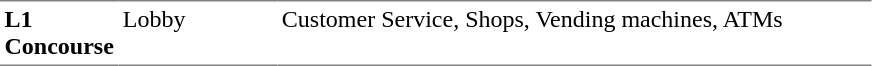<table table border=0 cellspacing=0 cellpadding=3>
<tr>
<td style="border-bottom:solid 1px gray; border-top:solid 1px gray;" valign=top width=50><strong>L1<br>Concourse</strong></td>
<td style="border-bottom:solid 1px gray; border-top:solid 1px gray;" valign=top width=100>Lobby</td>
<td style="border-bottom:solid 1px gray; border-top:solid 1px gray;" valign=top width=390>Customer Service, Shops, Vending machines, ATMs</td>
</tr>
</table>
